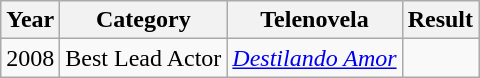<table class="wikitable">
<tr>
<th>Year</th>
<th>Category</th>
<th>Telenovela</th>
<th>Result</th>
</tr>
<tr>
<td>2008</td>
<td>Best Lead Actor</td>
<td><em><a href='#'>Destilando Amor</a></em></td>
<td></td>
</tr>
</table>
